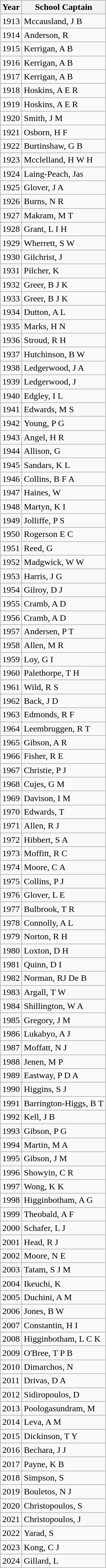<table class="wikitable sortable">
<tr>
<th>Year</th>
<th>School Captain</th>
</tr>
<tr>
<td>1913</td>
<td>Mccausland, J B</td>
</tr>
<tr>
<td>1914</td>
<td>Anderson, R</td>
</tr>
<tr>
<td>1915</td>
<td>Kerrigan, A B</td>
</tr>
<tr>
<td>1916</td>
<td>Kerrigan, A B</td>
</tr>
<tr>
<td>1917</td>
<td>Kerrigan, A B</td>
</tr>
<tr>
<td>1918</td>
<td>Hoskins, A E R</td>
</tr>
<tr>
<td>1919</td>
<td>Hoskins, A E R</td>
</tr>
<tr>
<td>1920</td>
<td>Smith, J M</td>
</tr>
<tr>
<td>1921</td>
<td>Osborn, H F</td>
</tr>
<tr>
<td>1922</td>
<td>Burtinshaw, G B</td>
</tr>
<tr>
<td>1923</td>
<td>Mcclelland, H W H</td>
</tr>
<tr>
<td>1924</td>
<td>Laing-Peach, Jas</td>
</tr>
<tr>
<td>1925</td>
<td>Glover, J A</td>
</tr>
<tr>
<td>1926</td>
<td>Burns, N R</td>
</tr>
<tr>
<td>1927</td>
<td>Makram, M T</td>
</tr>
<tr>
<td>1928</td>
<td>Grant, L I H</td>
</tr>
<tr>
<td>1929</td>
<td>Wherrett, S W</td>
</tr>
<tr>
<td>1930</td>
<td>Gilchrist, J</td>
</tr>
<tr>
<td>1931</td>
<td>Pilcher, K</td>
</tr>
<tr>
<td>1932</td>
<td>Greer, B J K</td>
</tr>
<tr>
<td>1933</td>
<td>Greer, B J K</td>
</tr>
<tr>
<td>1934</td>
<td>Dutton, A L</td>
</tr>
<tr>
<td>1935</td>
<td>Marks, H N</td>
</tr>
<tr>
<td>1936</td>
<td>Stroud, R H</td>
</tr>
<tr>
<td>1937</td>
<td>Hutchinson, B W</td>
</tr>
<tr>
<td>1938</td>
<td>Ledgerwood, J A</td>
</tr>
<tr>
<td>1939</td>
<td>Ledgerwood, J</td>
</tr>
<tr>
<td>1940</td>
<td>Edgley, I L</td>
</tr>
<tr>
<td>1941</td>
<td>Edwards, M S</td>
</tr>
<tr>
<td>1942</td>
<td>Young, P G</td>
</tr>
<tr>
<td>1943</td>
<td>Angel, H R</td>
</tr>
<tr>
<td>1944</td>
<td>Allison, G</td>
</tr>
<tr>
<td>1945</td>
<td>Sandars, K L</td>
</tr>
<tr>
<td>1946</td>
<td>Collins, B F A</td>
</tr>
<tr>
<td>1947</td>
<td>Haines, W</td>
</tr>
<tr>
<td>1948</td>
<td>Martyn, K I</td>
</tr>
<tr>
<td>1949</td>
<td>Jolliffe, P S</td>
</tr>
<tr>
<td>1950</td>
<td>Rogerson E C</td>
</tr>
<tr>
<td>1951</td>
<td>Reed, G</td>
</tr>
<tr>
<td>1952</td>
<td>Madgwick, W W</td>
</tr>
<tr>
<td>1953</td>
<td>Harris, J G</td>
</tr>
<tr>
<td>1954</td>
<td>Gilroy, D J</td>
</tr>
<tr>
<td>1955</td>
<td>Cramb, A D</td>
</tr>
<tr>
<td>1956</td>
<td>Cramb, A D</td>
</tr>
<tr>
<td>1957</td>
<td>Andersen, P T</td>
</tr>
<tr>
<td>1958</td>
<td>Allen, M R</td>
</tr>
<tr>
<td>1959</td>
<td>Loy, G I</td>
</tr>
<tr>
<td>1960</td>
<td>Palethorpe, T H</td>
</tr>
<tr>
<td>1961</td>
<td>Wild, R S</td>
</tr>
<tr>
<td>1962</td>
<td>Back, J D</td>
</tr>
<tr>
<td>1963</td>
<td>Edmonds, R F</td>
</tr>
<tr>
<td>1964</td>
<td>Leembruggen, R T</td>
</tr>
<tr>
<td>1965</td>
<td>Gibson, A R</td>
</tr>
<tr>
<td>1966</td>
<td>Fisher, R E</td>
</tr>
<tr>
<td>1967</td>
<td>Christie, P J</td>
</tr>
<tr>
<td>1968</td>
<td>Cujes, G M</td>
</tr>
<tr>
<td>1969</td>
<td>Davison, I M</td>
</tr>
<tr>
<td>1970</td>
<td>Edwards, T</td>
</tr>
<tr>
<td>1971</td>
<td>Allen, R J</td>
</tr>
<tr>
<td>1972</td>
<td>Hibbert, S A</td>
</tr>
<tr>
<td>1973</td>
<td>Moffitt, R C</td>
</tr>
<tr>
<td>1974</td>
<td>Moore, C A</td>
</tr>
<tr>
<td>1975</td>
<td>Collins, P J</td>
</tr>
<tr>
<td>1976</td>
<td>Glover, L E</td>
</tr>
<tr>
<td>1977</td>
<td>Bulbrook, T R</td>
</tr>
<tr>
<td>1978</td>
<td>Connolly, A L</td>
</tr>
<tr>
<td>1979</td>
<td>Norton, R H</td>
</tr>
<tr>
<td>1980</td>
<td>Loxton, D H</td>
</tr>
<tr>
<td>1981</td>
<td>Quinn, D I</td>
</tr>
<tr>
<td>1982</td>
<td>Norman, RJ De B</td>
</tr>
<tr>
<td>1983</td>
<td>Argall, T W</td>
</tr>
<tr>
<td>1984</td>
<td>Shillington, W A</td>
</tr>
<tr>
<td>1985</td>
<td>Gregory, J M</td>
</tr>
<tr>
<td>1986</td>
<td>Lukabyo, A J</td>
</tr>
<tr>
<td>1987</td>
<td>Moffatt, N J</td>
</tr>
<tr>
<td>1988</td>
<td>Jenen, M P</td>
</tr>
<tr>
<td>1989</td>
<td>Eastway, P D A</td>
</tr>
<tr>
<td>1990</td>
<td>Higgins, S J</td>
</tr>
<tr>
<td>1991</td>
<td>Barrington-Higgs, B T</td>
</tr>
<tr>
<td>1992</td>
<td>Kell, J B</td>
</tr>
<tr>
<td>1993</td>
<td>Gibson, P G</td>
</tr>
<tr>
<td>1994</td>
<td>Martin, M A</td>
</tr>
<tr>
<td>1995</td>
<td>Gibson, J M</td>
</tr>
<tr>
<td>1996</td>
<td>Showyin, C R</td>
</tr>
<tr>
<td>1997</td>
<td>Wong, K K</td>
</tr>
<tr>
<td>1998</td>
<td>Higginbotham, A G</td>
</tr>
<tr>
<td>1999</td>
<td>Theobald, A F</td>
</tr>
<tr>
<td>2000</td>
<td>Schafer, L J</td>
</tr>
<tr>
<td>2001</td>
<td>Head, R J</td>
</tr>
<tr>
<td>2002</td>
<td>Moore, N E</td>
</tr>
<tr>
<td>2003</td>
<td>Tatam, S J M</td>
</tr>
<tr>
<td>2004</td>
<td>Ikeuchi, K</td>
</tr>
<tr>
<td>2005</td>
<td>Duchini, A M</td>
</tr>
<tr>
<td>2006</td>
<td>Jones, B W</td>
</tr>
<tr>
<td>2007</td>
<td>Constantin, H I</td>
</tr>
<tr>
<td>2008</td>
<td>Higginbotham, L C K</td>
</tr>
<tr>
<td>2009</td>
<td>O'Bree, T P B</td>
</tr>
<tr>
<td>2010</td>
<td>Dimarchos, N</td>
</tr>
<tr>
<td>2011</td>
<td>Drivas, D A</td>
</tr>
<tr>
<td>2012</td>
<td>Sidiropoulos, D</td>
</tr>
<tr>
<td>2013</td>
<td>Poologasundram, M</td>
</tr>
<tr>
<td>2014</td>
<td>Leva, A M</td>
</tr>
<tr>
<td>2015</td>
<td>Dickinson, T Y</td>
</tr>
<tr>
<td>2016</td>
<td>Bechara, J J</td>
</tr>
<tr>
<td>2017</td>
<td>Payne, K B</td>
</tr>
<tr>
<td>2018</td>
<td>Simpson, S</td>
</tr>
<tr>
<td>2019</td>
<td>Bouletos, N J</td>
</tr>
<tr>
<td>2020</td>
<td>Christopoulos, S</td>
</tr>
<tr>
<td>2021</td>
<td>Christopoulos, J</td>
</tr>
<tr>
<td>2022</td>
<td>Yarad, S</td>
</tr>
<tr>
<td>2023</td>
<td>Kong, C J</td>
</tr>
<tr>
<td>2024</td>
<td>Gillard, L</td>
</tr>
</table>
